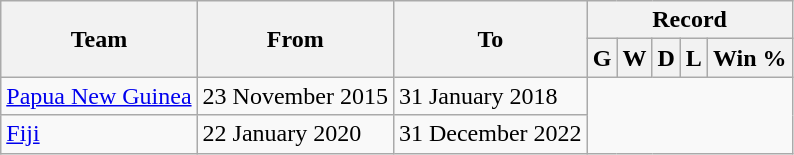<table class="wikitable" style="text-align: center">
<tr>
<th rowspan="2">Team</th>
<th rowspan="2">From</th>
<th rowspan="2">To</th>
<th colspan="5">Record</th>
</tr>
<tr>
<th>G</th>
<th>W</th>
<th>D</th>
<th>L</th>
<th>Win %</th>
</tr>
<tr>
<td align=left><a href='#'>Papua New Guinea</a></td>
<td align=left>23 November 2015</td>
<td align=left>31 January 2018<br></td>
</tr>
<tr>
<td align=left><a href='#'>Fiji</a></td>
<td align=left>22 January 2020</td>
<td align=left>31 December 2022<br></td>
</tr>
</table>
